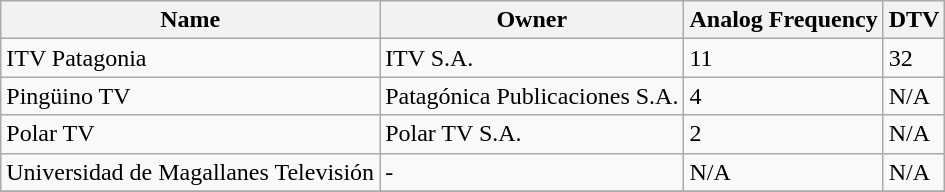<table class="wikitable">
<tr>
<th>Name</th>
<th>Owner</th>
<th>Analog Frequency</th>
<th>DTV</th>
</tr>
<tr>
<td>ITV Patagonia</td>
<td>ITV S.A.</td>
<td>11</td>
<td>32</td>
</tr>
<tr>
<td>Pingüino TV</td>
<td>Patagónica Publicaciones S.A.</td>
<td>4</td>
<td>N/A</td>
</tr>
<tr>
<td>Polar TV</td>
<td>Polar TV S.A.</td>
<td>2</td>
<td>N/A</td>
</tr>
<tr>
<td>Universidad de Magallanes Televisión</td>
<td>-</td>
<td>N/A</td>
<td>N/A</td>
</tr>
<tr>
</tr>
</table>
